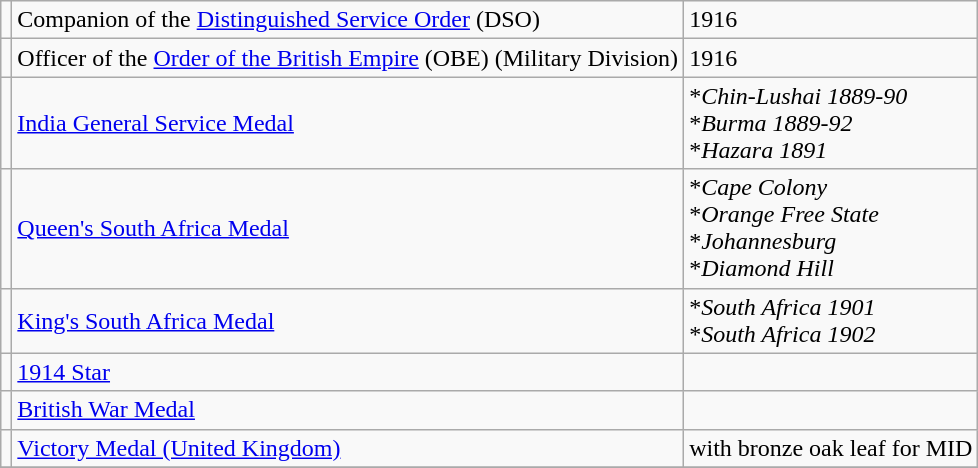<table class="wikitable">
<tr>
<td></td>
<td>Companion of the <a href='#'>Distinguished Service Order</a> (DSO)</td>
<td>1916</td>
</tr>
<tr>
<td></td>
<td>Officer of the <a href='#'>Order of the British Empire</a> (OBE) (Military Division)</td>
<td>1916</td>
</tr>
<tr>
<td></td>
<td><a href='#'>India General Service Medal</a></td>
<td>*<em>Chin-Lushai 1889-90</em><br>*<em>Burma 1889-92</em><br>*<em>Hazara 1891</em></td>
</tr>
<tr>
<td></td>
<td><a href='#'>Queen's South Africa Medal</a></td>
<td>*<em>Cape Colony</em><br>*<em>Orange Free State</em><br>*<em>Johannesburg</em><br>*<em>Diamond Hill</em></td>
</tr>
<tr>
<td></td>
<td><a href='#'>King's South Africa Medal</a></td>
<td>*<em>South Africa 1901</em><br>*<em>South Africa 1902</em></td>
</tr>
<tr>
<td></td>
<td><a href='#'>1914 Star</a></td>
<td></td>
</tr>
<tr>
<td></td>
<td><a href='#'>British War Medal</a></td>
<td></td>
</tr>
<tr>
<td></td>
<td><a href='#'>Victory Medal (United Kingdom)</a></td>
<td>with bronze oak leaf for MID</td>
</tr>
<tr>
</tr>
</table>
